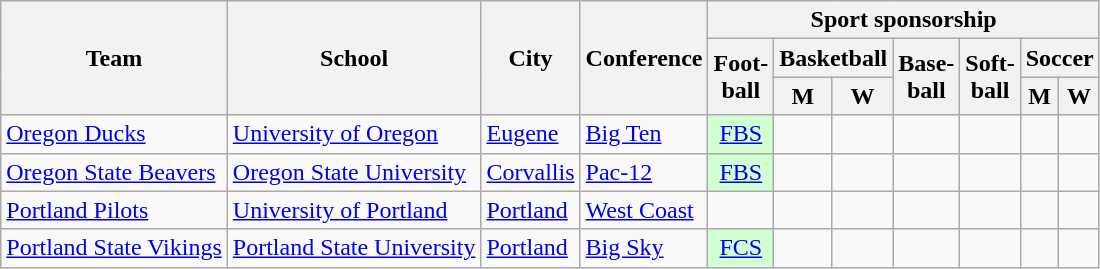<table class="sortable wikitable">
<tr>
<th rowspan=3>Team</th>
<th rowspan=3>School</th>
<th rowspan=3>City</th>
<th rowspan=3>Conference</th>
<th colspan=7>Sport sponsorship</th>
</tr>
<tr>
<th rowspan=2>Foot-<br>ball</th>
<th colspan=2>Basketball</th>
<th rowspan=2>Base-<br>ball</th>
<th rowspan=2>Soft-<br>ball</th>
<th colspan=2>Soccer</th>
</tr>
<tr>
<th>M</th>
<th>W</th>
<th>M</th>
<th>W</th>
</tr>
<tr>
<td><a href='#'>Oregon Ducks</a></td>
<td><a href='#'>University of Oregon</a></td>
<td><a href='#'>Eugene</a></td>
<td><a href='#'>Big Ten</a></td>
<td style="background:#D2FFD2; text-align:center"><a href='#'>FBS</a></td>
<td></td>
<td></td>
<td></td>
<td></td>
<td></td>
<td></td>
</tr>
<tr>
<td><a href='#'>Oregon State Beavers</a></td>
<td><a href='#'>Oregon State University</a></td>
<td><a href='#'>Corvallis</a></td>
<td><a href='#'>Pac-12</a></td>
<td style="background:#D2FFD2; text-align:center"><a href='#'>FBS</a></td>
<td></td>
<td></td>
<td></td>
<td></td>
<td></td>
<td></td>
</tr>
<tr>
<td><a href='#'>Portland Pilots</a></td>
<td><a href='#'>University of Portland</a></td>
<td><a href='#'>Portland</a></td>
<td><a href='#'>West Coast</a></td>
<td></td>
<td></td>
<td></td>
<td></td>
<td></td>
<td></td>
<td></td>
</tr>
<tr>
<td><a href='#'>Portland State Vikings</a></td>
<td><a href='#'>Portland State University</a></td>
<td><a href='#'>Portland</a></td>
<td><a href='#'>Big Sky</a></td>
<td style="background:#D2FFD2; text-align:center"><a href='#'>FCS</a></td>
<td></td>
<td></td>
<td></td>
<td></td>
<td></td>
<td></td>
</tr>
</table>
